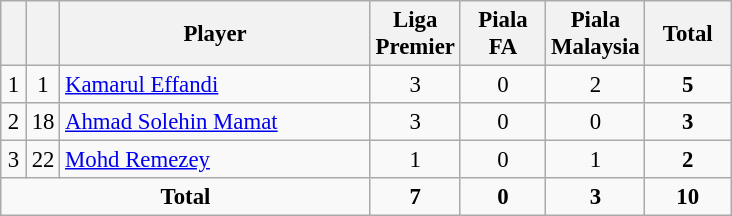<table class="wikitable sortable" style="font-size: 95%; text-align: center;">
<tr>
<th width=10></th>
<th width=10></th>
<th width=200>Player</th>
<th width=50>Liga Premier</th>
<th width=50>Piala FA</th>
<th width=50>Piala Malaysia</th>
<th width=50>Total</th>
</tr>
<tr>
<td>1</td>
<td>1</td>
<td align=left> <a href='#'>Kamarul Effandi</a></td>
<td>3</td>
<td>0</td>
<td>2</td>
<td><strong>5</strong></td>
</tr>
<tr>
<td>2</td>
<td>18</td>
<td align=left> <a href='#'>Ahmad Solehin Mamat</a></td>
<td>3</td>
<td>0</td>
<td>0</td>
<td><strong>3</strong></td>
</tr>
<tr>
<td>3</td>
<td>22</td>
<td align=left> <a href='#'>Mohd Remezey</a></td>
<td>1</td>
<td>0</td>
<td>1</td>
<td><strong>2</strong></td>
</tr>
<tr>
<td colspan="3"><strong>Total</strong></td>
<td><strong>7</strong></td>
<td><strong>0</strong></td>
<td><strong>3</strong></td>
<td><strong>10</strong></td>
</tr>
</table>
